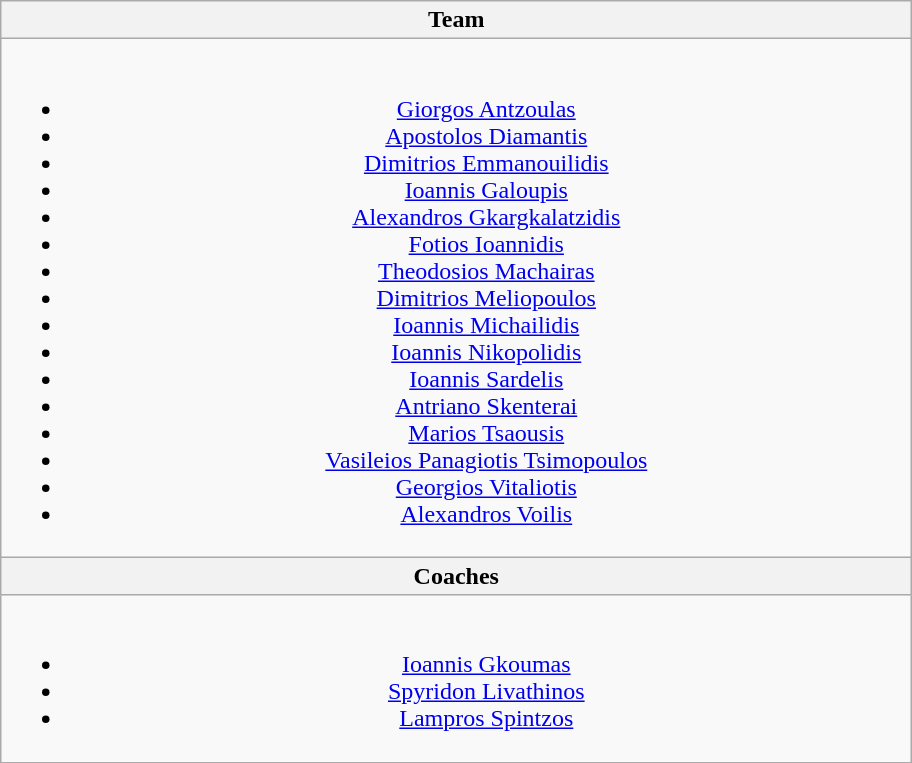<table class="wikitable" style="text-align: center;">
<tr>
<th width=600>Team</th>
</tr>
<tr>
<td><br><ul><li><a href='#'>Giorgos Antzoulas</a></li><li><a href='#'>Apostolos Diamantis</a></li><li><a href='#'>Dimitrios Emmanouilidis</a></li><li><a href='#'>Ioannis Galoupis</a></li><li><a href='#'>Alexandros Gkargkalatzidis</a></li><li><a href='#'>Fotios Ioannidis</a></li><li><a href='#'>Theodosios Machairas</a></li><li><a href='#'>Dimitrios Meliopoulos</a></li><li><a href='#'>Ioannis Michailidis</a></li><li><a href='#'>Ioannis Nikopolidis</a></li><li><a href='#'>Ioannis Sardelis</a></li><li><a href='#'>Antriano Skenterai</a></li><li><a href='#'>Marios Tsaousis</a></li><li><a href='#'>Vasileios Panagiotis Tsimopoulos</a></li><li><a href='#'>Georgios Vitaliotis</a></li><li><a href='#'>Alexandros Voilis</a></li></ul></td>
</tr>
<tr>
<th width=600>Coaches</th>
</tr>
<tr>
<td><br><ul><li> <a href='#'>Ioannis Gkoumas</a></li><li> <a href='#'>Spyridon Livathinos</a></li><li> <a href='#'>Lampros Spintzos</a></li></ul></td>
</tr>
</table>
